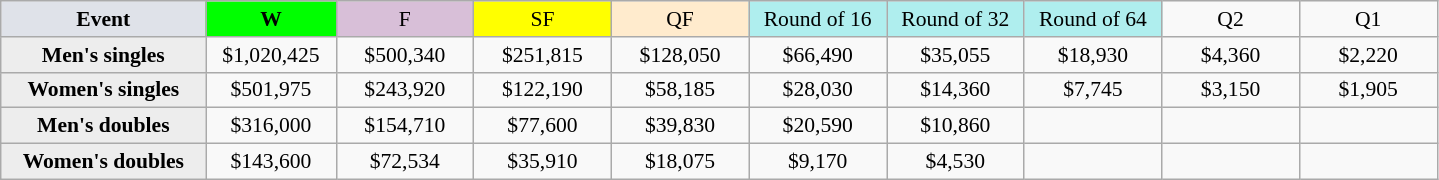<table class=wikitable style=font-size:90%;text-align:center>
<tr>
<td width=130 bgcolor=dfe2e9><strong>Event</strong></td>
<td width=80 bgcolor=lime><strong>W</strong></td>
<td width=85 bgcolor=thistle>F</td>
<td width=85 bgcolor=ffff00>SF</td>
<td width=85 bgcolor=ffebcd>QF</td>
<td width=85 bgcolor=afeeee>Round of 16</td>
<td width=85 bgcolor=afeeee>Round of 32</td>
<td width=85 bgcolor=afeeee>Round of 64</td>
<td width=85>Q2</td>
<td width=85>Q1</td>
</tr>
<tr>
<th style=background:#ededed>Men's singles</th>
<td>$1,020,425</td>
<td>$500,340</td>
<td>$251,815</td>
<td>$128,050</td>
<td>$66,490</td>
<td>$35,055</td>
<td>$18,930</td>
<td>$4,360</td>
<td>$2,220</td>
</tr>
<tr>
<th style=background:#ededed>Women's singles</th>
<td>$501,975</td>
<td>$243,920</td>
<td>$122,190</td>
<td>$58,185</td>
<td>$28,030</td>
<td>$14,360</td>
<td>$7,745</td>
<td>$3,150</td>
<td>$1,905</td>
</tr>
<tr>
<th style=background:#ededed>Men's doubles</th>
<td>$316,000</td>
<td>$154,710</td>
<td>$77,600</td>
<td>$39,830</td>
<td>$20,590</td>
<td>$10,860</td>
<td></td>
<td></td>
<td></td>
</tr>
<tr>
<th style=background:#ededed>Women's doubles</th>
<td>$143,600</td>
<td>$72,534</td>
<td>$35,910</td>
<td>$18,075</td>
<td>$9,170</td>
<td>$4,530</td>
<td></td>
<td></td>
<td></td>
</tr>
</table>
